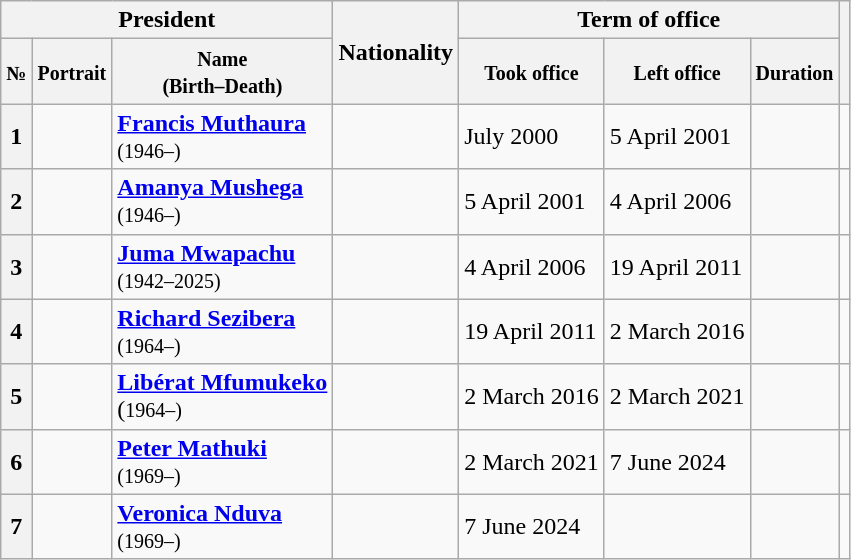<table class="wikitable">
<tr>
<th colspan="3">President</th>
<th rowspan="2">Nationality</th>
<th colspan="3">Term of office</th>
<th rowspan="2"></th>
</tr>
<tr>
<th><small>№</small></th>
<th><small>Portrait</small></th>
<th><small>Name</small><br><small>(Birth–Death)</small></th>
<th><small>Took office</small></th>
<th><small>Left office</small></th>
<th><small>Duration</small></th>
</tr>
<tr>
<th>1</th>
<td></td>
<td><strong><a href='#'>Francis Muthaura</a></strong><br><small>(1946–)</small></td>
<td></td>
<td>July 2000</td>
<td>5 April 2001</td>
<td></td>
<td></td>
</tr>
<tr>
<th>2</th>
<td></td>
<td><strong><a href='#'>Amanya Mushega</a></strong><br><small>(1946–)</small></td>
<td></td>
<td>5 April 2001</td>
<td>4 April 2006</td>
<td></td>
<td></td>
</tr>
<tr>
<th>3</th>
<td></td>
<td><strong><a href='#'>Juma Mwapachu</a></strong><br><small>(1942–2025)</small></td>
<td></td>
<td>4 April 2006</td>
<td>19 April 2011</td>
<td></td>
<td></td>
</tr>
<tr>
<th>4</th>
<td></td>
<td><strong><a href='#'>Richard Sezibera</a></strong><br><small>(1964–)</small></td>
<td></td>
<td>19 April 2011</td>
<td>2 March 2016</td>
<td></td>
<td></td>
</tr>
<tr>
<th>5</th>
<td></td>
<td><strong><a href='#'>Libérat Mfumukeko</a></strong><br>(<small>1964–)</small></td>
<td></td>
<td>2 March 2016</td>
<td>2 March 2021</td>
<td></td>
<td></td>
</tr>
<tr>
<th>6</th>
<td></td>
<td><strong><a href='#'>Peter Mathuki</a></strong><br><small>(1969–)</small></td>
<td></td>
<td>2 March 2021</td>
<td>7 June 2024</td>
<td></td>
<td></td>
</tr>
<tr>
<th>7</th>
<td></td>
<td><strong><a href='#'>Veronica Nduva</a></strong><br><small>(1969–)</small></td>
<td></td>
<td>7 June 2024</td>
<td></td>
<td></td>
<td></td>
</tr>
</table>
